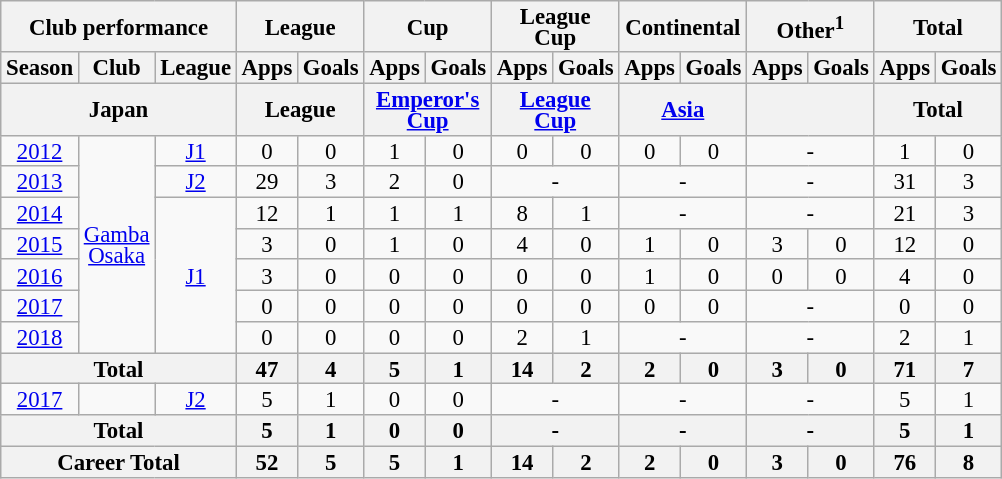<table class="wikitable" style="text-align:center; line-height:90%; font-size:95%; width:50%;">
<tr>
<th colspan=3>Club performance</th>
<th colspan=2>League</th>
<th colspan=2>Cup</th>
<th colspan=2>League Cup</th>
<th colspan=2>Continental</th>
<th colspan=2>Other<sup>1</sup></th>
<th colspan=2>Total</th>
</tr>
<tr>
<th>Season</th>
<th>Club</th>
<th>League</th>
<th>Apps</th>
<th>Goals</th>
<th>Apps</th>
<th>Goals</th>
<th>Apps</th>
<th>Goals</th>
<th>Apps</th>
<th>Goals</th>
<th>Apps</th>
<th>Goals</th>
<th>Apps</th>
<th>Goals</th>
</tr>
<tr>
<th colspan=3>Japan</th>
<th colspan=2>League</th>
<th colspan=2><a href='#'>Emperor's Cup</a></th>
<th colspan=2><a href='#'>League Cup</a></th>
<th colspan=2><a href='#'>Asia</a></th>
<th colspan=2></th>
<th colspan=2>Total</th>
</tr>
<tr>
<td><a href='#'>2012</a></td>
<td rowspan="7"><a href='#'>Gamba Osaka</a></td>
<td rowspan="1"><a href='#'>J1</a></td>
<td>0</td>
<td>0</td>
<td>1</td>
<td>0</td>
<td>0</td>
<td>0</td>
<td>0</td>
<td>0</td>
<td colspan="2">-</td>
<td>1</td>
<td>0</td>
</tr>
<tr>
<td><a href='#'>2013</a></td>
<td><a href='#'>J2</a></td>
<td>29</td>
<td>3</td>
<td>2</td>
<td>0</td>
<td colspan="2">-</td>
<td colspan="2">-</td>
<td colspan="2">-</td>
<td>31</td>
<td>3</td>
</tr>
<tr>
<td><a href='#'>2014</a></td>
<td rowspan="5"><a href='#'>J1</a></td>
<td>12</td>
<td>1</td>
<td>1</td>
<td>1</td>
<td>8</td>
<td>1</td>
<td colspan="2">-</td>
<td colspan="2">-</td>
<td>21</td>
<td>3</td>
</tr>
<tr>
<td><a href='#'>2015</a></td>
<td>3</td>
<td>0</td>
<td>1</td>
<td>0</td>
<td>4</td>
<td>0</td>
<td>1</td>
<td>0</td>
<td>3</td>
<td>0</td>
<td>12</td>
<td>0</td>
</tr>
<tr>
<td><a href='#'>2016</a></td>
<td>3</td>
<td>0</td>
<td>0</td>
<td>0</td>
<td>0</td>
<td>0</td>
<td>1</td>
<td>0</td>
<td>0</td>
<td>0</td>
<td>4</td>
<td>0</td>
</tr>
<tr>
<td><a href='#'>2017</a></td>
<td>0</td>
<td>0</td>
<td>0</td>
<td>0</td>
<td>0</td>
<td>0</td>
<td>0</td>
<td>0</td>
<td colspan="2">-</td>
<td>0</td>
<td>0</td>
</tr>
<tr>
<td><a href='#'>2018</a></td>
<td>0</td>
<td>0</td>
<td>0</td>
<td>0</td>
<td>2</td>
<td>1</td>
<td colspan="2">-</td>
<td colspan="2">-</td>
<td>2</td>
<td>1</td>
</tr>
<tr>
<th colspan=3>Total</th>
<th>47</th>
<th>4</th>
<th>5</th>
<th>1</th>
<th>14</th>
<th>2</th>
<th>2</th>
<th>0</th>
<th>3</th>
<th>0</th>
<th>71</th>
<th>7</th>
</tr>
<tr>
<td><a href='#'>2017</a></td>
<td></td>
<td><a href='#'>J2</a></td>
<td>5</td>
<td>1</td>
<td>0</td>
<td>0</td>
<td colspan="2">-</td>
<td colspan="2">-</td>
<td colspan="2">-</td>
<td>5</td>
<td>1</td>
</tr>
<tr>
<th colspan=3>Total</th>
<th>5</th>
<th>1</th>
<th>0</th>
<th>0</th>
<th colspan="2">-</th>
<th colspan="2">-</th>
<th colspan="2">-</th>
<th>5</th>
<th>1</th>
</tr>
<tr>
<th colspan=3>Career Total</th>
<th>52</th>
<th>5</th>
<th>5</th>
<th>1</th>
<th>14</th>
<th>2</th>
<th>2</th>
<th>0</th>
<th>3</th>
<th>0</th>
<th>76</th>
<th>8</th>
</tr>
</table>
